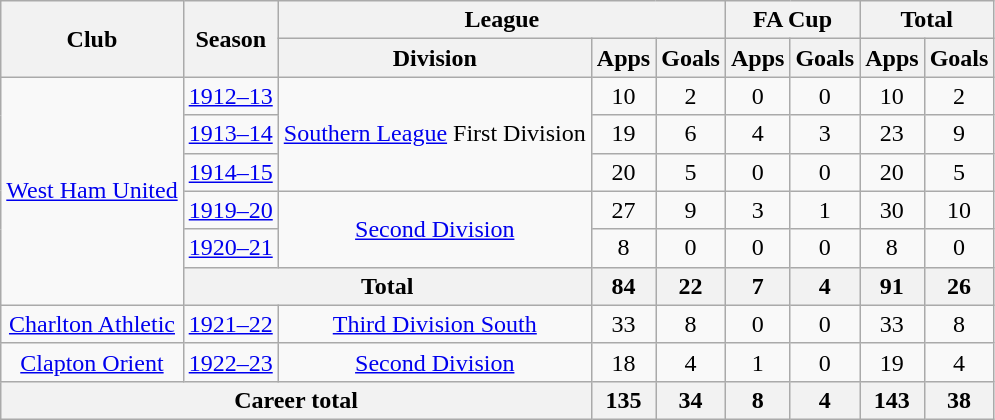<table class="wikitable" style="text-align: center;">
<tr>
<th rowspan="2">Club</th>
<th rowspan="2">Season</th>
<th colspan="3">League</th>
<th colspan="2">FA Cup</th>
<th colspan="2">Total</th>
</tr>
<tr>
<th>Division</th>
<th>Apps</th>
<th>Goals</th>
<th>Apps</th>
<th>Goals</th>
<th>Apps</th>
<th>Goals</th>
</tr>
<tr>
<td rowspan="6"><a href='#'>West Ham United</a></td>
<td><a href='#'>1912–13</a></td>
<td rowspan="3"><a href='#'>Southern League</a> First Division</td>
<td>10</td>
<td>2</td>
<td>0</td>
<td>0</td>
<td>10</td>
<td>2</td>
</tr>
<tr>
<td><a href='#'>1913–14</a></td>
<td>19</td>
<td>6</td>
<td>4</td>
<td>3</td>
<td>23</td>
<td>9</td>
</tr>
<tr>
<td><a href='#'>1914–15</a></td>
<td>20</td>
<td>5</td>
<td>0</td>
<td>0</td>
<td>20</td>
<td>5</td>
</tr>
<tr>
<td><a href='#'>1919–20</a></td>
<td rowspan="2"><a href='#'>Second Division</a></td>
<td>27</td>
<td>9</td>
<td>3</td>
<td>1</td>
<td>30</td>
<td>10</td>
</tr>
<tr>
<td><a href='#'>1920–21</a></td>
<td>8</td>
<td>0</td>
<td>0</td>
<td>0</td>
<td>8</td>
<td>0</td>
</tr>
<tr>
<th colspan="2">Total</th>
<th>84</th>
<th>22</th>
<th>7</th>
<th>4</th>
<th>91</th>
<th>26</th>
</tr>
<tr>
<td><a href='#'>Charlton Athletic</a></td>
<td><a href='#'>1921–22</a></td>
<td><a href='#'>Third Division South</a></td>
<td>33</td>
<td>8</td>
<td>0</td>
<td>0</td>
<td>33</td>
<td>8</td>
</tr>
<tr>
<td><a href='#'>Clapton Orient</a></td>
<td><a href='#'>1922–23</a></td>
<td><a href='#'>Second Division</a></td>
<td>18</td>
<td>4</td>
<td>1</td>
<td>0</td>
<td>19</td>
<td>4</td>
</tr>
<tr>
<th colspan="3">Career total</th>
<th>135</th>
<th>34</th>
<th>8</th>
<th>4</th>
<th>143</th>
<th>38</th>
</tr>
</table>
